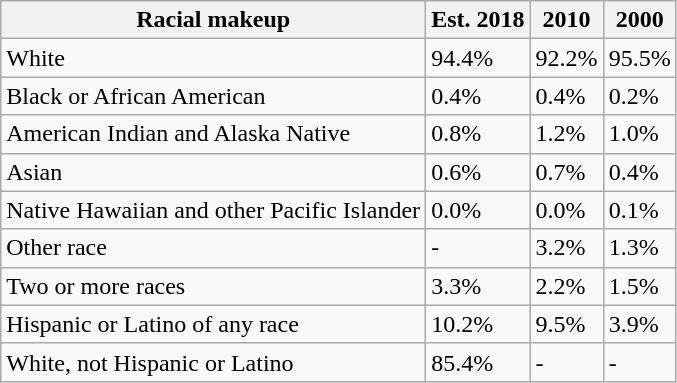<table class="wikitable sortable">
<tr>
<th>Racial makeup</th>
<th>Est. 2018</th>
<th>2010</th>
<th>2000</th>
</tr>
<tr>
<td>White</td>
<td>94.4%</td>
<td>92.2%</td>
<td>95.5%</td>
</tr>
<tr>
<td>Black or African American</td>
<td>0.4%</td>
<td>0.4%</td>
<td>0.2%</td>
</tr>
<tr>
<td>American Indian and Alaska Native</td>
<td>0.8%</td>
<td>1.2%</td>
<td>1.0%</td>
</tr>
<tr>
<td>Asian</td>
<td>0.6%</td>
<td>0.7%</td>
<td>0.4%</td>
</tr>
<tr>
<td>Native Hawaiian and other Pacific Islander</td>
<td>0.0%</td>
<td>0.0%</td>
<td>0.1%</td>
</tr>
<tr>
<td>Other race</td>
<td>-</td>
<td>3.2%</td>
<td>1.3%</td>
</tr>
<tr>
<td>Two or more races</td>
<td>3.3%</td>
<td>2.2%</td>
<td>1.5%</td>
</tr>
<tr>
<td>Hispanic or Latino of any race</td>
<td>10.2%</td>
<td>9.5%</td>
<td>3.9%</td>
</tr>
<tr>
<td>White, not Hispanic or Latino</td>
<td>85.4%</td>
<td>-</td>
<td>-</td>
</tr>
</table>
